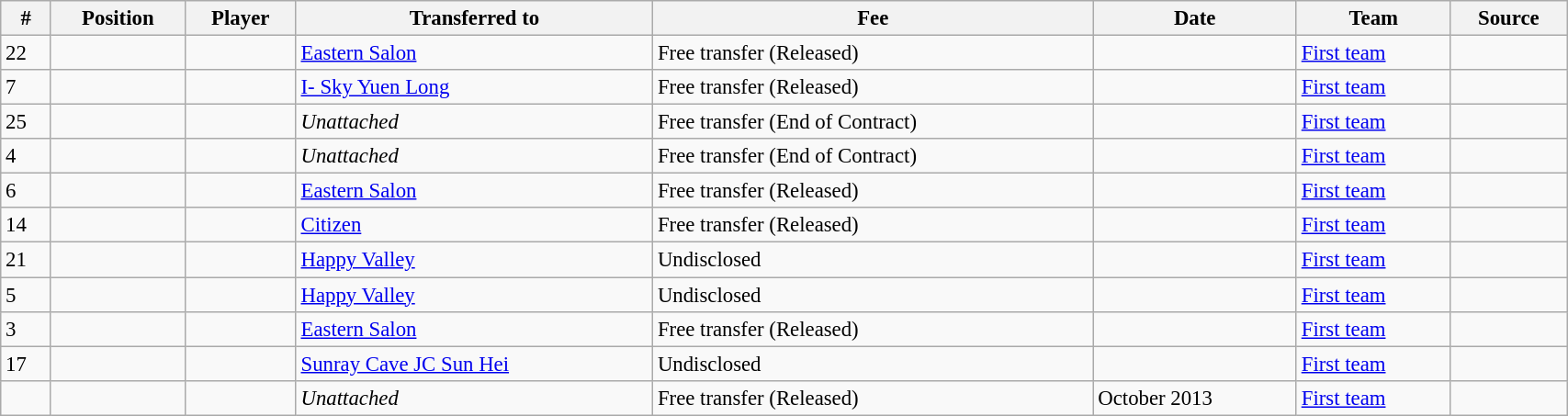<table class="wikitable sortable" style="width:90%; text-align:center; font-size:95%; text-align:left;">
<tr>
<th>#</th>
<th>Position</th>
<th>Player</th>
<th>Transferred to</th>
<th>Fee</th>
<th>Date</th>
<th>Team</th>
<th>Source</th>
</tr>
<tr>
<td>22</td>
<td></td>
<td></td>
<td> <a href='#'>Eastern Salon</a></td>
<td>Free transfer (Released)</td>
<td></td>
<td><a href='#'>First team</a></td>
<td></td>
</tr>
<tr>
<td>7</td>
<td></td>
<td></td>
<td> <a href='#'>I- Sky Yuen Long</a></td>
<td>Free transfer (Released)</td>
<td></td>
<td><a href='#'>First team</a></td>
<td></td>
</tr>
<tr>
<td>25</td>
<td></td>
<td></td>
<td><em>Unattached</em></td>
<td>Free transfer (End of Contract)</td>
<td></td>
<td><a href='#'>First team</a></td>
<td></td>
</tr>
<tr>
<td>4</td>
<td></td>
<td></td>
<td><em>Unattached</em></td>
<td>Free transfer (End of Contract)</td>
<td></td>
<td><a href='#'>First team</a></td>
<td></td>
</tr>
<tr>
<td>6</td>
<td></td>
<td></td>
<td> <a href='#'>Eastern Salon</a></td>
<td>Free transfer (Released)</td>
<td></td>
<td><a href='#'>First team</a></td>
<td></td>
</tr>
<tr>
<td>14</td>
<td></td>
<td></td>
<td> <a href='#'>Citizen</a></td>
<td>Free transfer (Released)</td>
<td></td>
<td><a href='#'>First team</a></td>
<td></td>
</tr>
<tr>
<td>21</td>
<td></td>
<td></td>
<td> <a href='#'>Happy Valley</a></td>
<td>Undisclosed</td>
<td></td>
<td><a href='#'>First team</a></td>
<td></td>
</tr>
<tr>
<td>5</td>
<td></td>
<td></td>
<td> <a href='#'>Happy Valley</a></td>
<td>Undisclosed</td>
<td></td>
<td><a href='#'>First team</a></td>
<td></td>
</tr>
<tr>
<td>3</td>
<td></td>
<td></td>
<td> <a href='#'>Eastern Salon</a></td>
<td>Free transfer (Released)</td>
<td></td>
<td><a href='#'>First team</a></td>
<td></td>
</tr>
<tr>
<td>17</td>
<td></td>
<td></td>
<td> <a href='#'>Sunray Cave JC Sun Hei</a></td>
<td>Undisclosed</td>
<td></td>
<td><a href='#'>First team</a></td>
<td></td>
</tr>
<tr>
<td></td>
<td></td>
<td></td>
<td><em>Unattached</em></td>
<td>Free transfer (Released)</td>
<td>October 2013</td>
<td><a href='#'>First team</a></td>
<td></td>
</tr>
</table>
